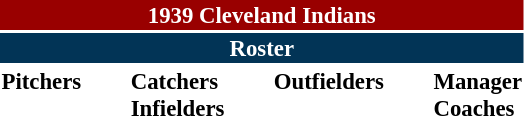<table class="toccolours" style="font-size: 95%;">
<tr>
<th colspan="10" style="background-color: #990000; color: white; text-align: center;">1939 Cleveland Indians</th>
</tr>
<tr>
<td colspan="10" style="background-color: #023456; color: white; text-align: center;"><strong>Roster</strong></td>
</tr>
<tr>
<td valign="top"><strong>Pitchers</strong><br>












</td>
<td width="25px"></td>
<td valign="top"><strong>Catchers</strong><br>


<strong>Infielders</strong>








</td>
<td width="25px"></td>
<td valign="top"><strong>Outfielders</strong><br>




</td>
<td width="25px"></td>
<td valign="top"><strong>Manager</strong><br>
<strong>Coaches</strong>


</td>
</tr>
</table>
